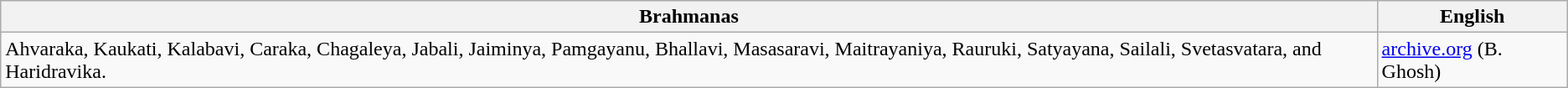<table class="wikitable">
<tr>
<th>Brahmanas</th>
<th>English</th>
</tr>
<tr>
<td>Ahvaraka, Kaukati, Kalabavi, Caraka, Chagaleya, Jabali, Jaiminya, Pamgayanu, Bhallavi, Masasaravi, Maitrayaniya, Rauruki, Satyayana, Sailali, Svetasvatara, and Haridravika.</td>
<td><a href='#'>archive.org</a> (B. Ghosh)</td>
</tr>
</table>
